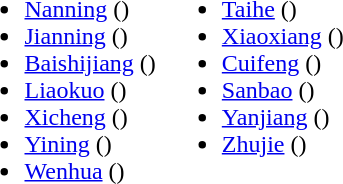<table>
<tr>
<td valign="top"><br><ul><li><a href='#'>Nanning</a> ()</li><li><a href='#'>Jianning</a> ()</li><li><a href='#'>Baishijiang</a> ()</li><li><a href='#'>Liaokuo</a> ()</li><li><a href='#'>Xicheng</a> ()</li><li><a href='#'>Yining</a> ()</li><li><a href='#'>Wenhua</a> ()</li></ul></td>
<td valign="top"><br><ul><li><a href='#'>Taihe</a> ()</li><li><a href='#'>Xiaoxiang</a> ()</li><li><a href='#'>Cuifeng</a> ()</li><li><a href='#'>Sanbao</a> ()</li><li><a href='#'>Yanjiang</a> ()</li><li><a href='#'>Zhujie</a> ()</li></ul></td>
</tr>
</table>
